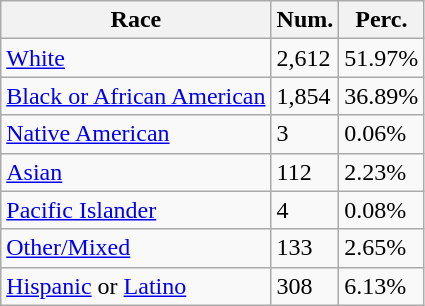<table class="wikitable">
<tr>
<th>Race</th>
<th>Num.</th>
<th>Perc.</th>
</tr>
<tr>
<td><a href='#'>White</a></td>
<td>2,612</td>
<td>51.97%</td>
</tr>
<tr>
<td><a href='#'>Black or African American</a></td>
<td>1,854</td>
<td>36.89%</td>
</tr>
<tr>
<td><a href='#'>Native American</a></td>
<td>3</td>
<td>0.06%</td>
</tr>
<tr>
<td><a href='#'>Asian</a></td>
<td>112</td>
<td>2.23%</td>
</tr>
<tr>
<td><a href='#'>Pacific Islander</a></td>
<td>4</td>
<td>0.08%</td>
</tr>
<tr>
<td><a href='#'>Other/Mixed</a></td>
<td>133</td>
<td>2.65%</td>
</tr>
<tr>
<td><a href='#'>Hispanic</a> or <a href='#'>Latino</a></td>
<td>308</td>
<td>6.13%</td>
</tr>
</table>
